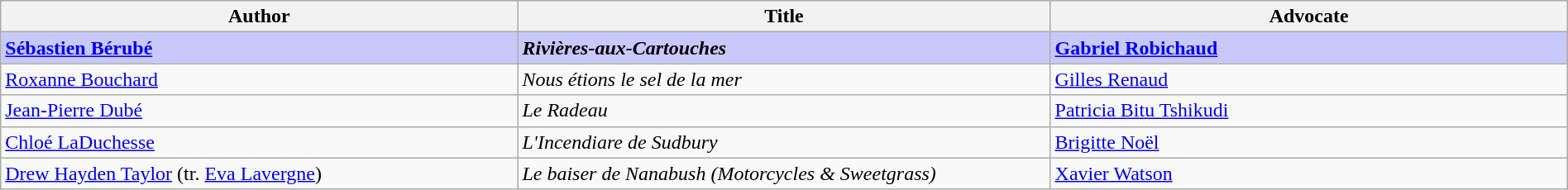<table class="wikitable" style="width:100%;">
<tr>
<th width=33%>Author</th>
<th width=34%>Title</th>
<th width=34%>Advocate</th>
</tr>
<tr>
<td style="background:#C8C8FA"><strong><a href='#'>Sébastien Bérubé</a></strong></td>
<td style="background:#C8C8FA"><strong><em>Rivières-aux-Cartouches</em></strong></td>
<td style="background:#C8C8FA"><strong><a href='#'>Gabriel Robichaud</a></strong></td>
</tr>
<tr>
<td><a href='#'>Roxanne Bouchard</a></td>
<td><em>Nous étions le sel de la mer</em></td>
<td><a href='#'>Gilles Renaud</a></td>
</tr>
<tr>
<td><a href='#'>Jean-Pierre Dubé</a></td>
<td><em>Le Radeau</em></td>
<td><a href='#'>Patricia Bitu Tshikudi</a></td>
</tr>
<tr>
<td><a href='#'>Chloé LaDuchesse</a></td>
<td><em>L'Incendiare de Sudbury</em></td>
<td><a href='#'>Brigitte Noël</a></td>
</tr>
<tr>
<td><a href='#'>Drew Hayden Taylor</a> (tr. <a href='#'>Eva Lavergne</a>)</td>
<td><em>Le baiser de Nanabush (Motorcycles & Sweetgrass)</em></td>
<td><a href='#'>Xavier Watson</a></td>
</tr>
</table>
